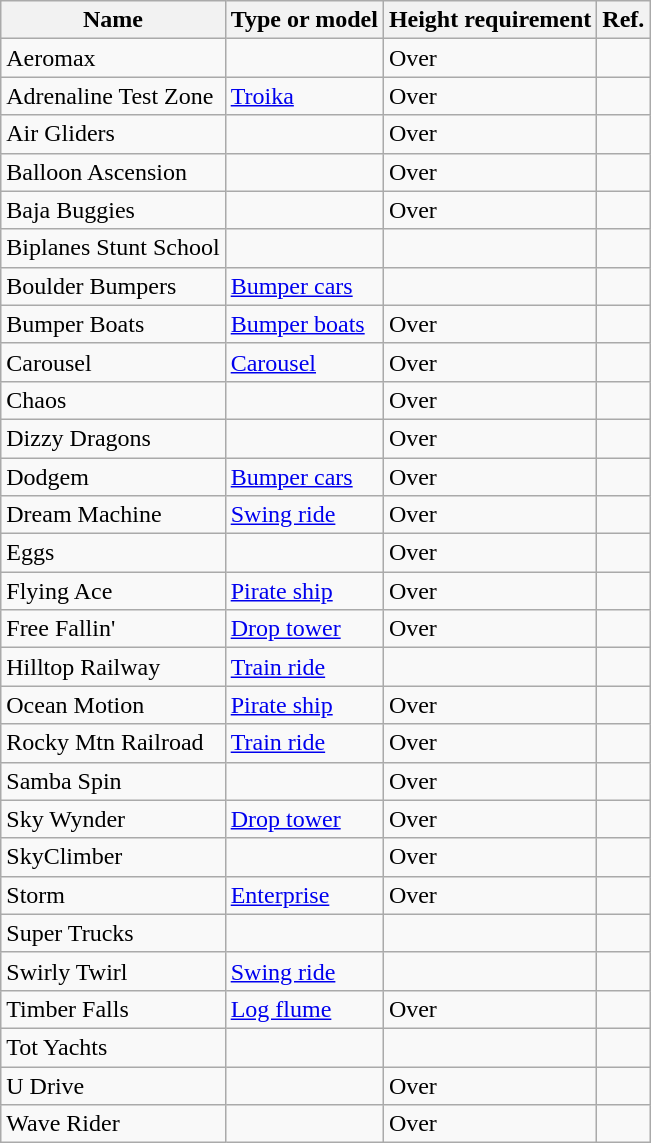<table class="wikitable sortable plainrowheaders">
<tr>
<th>Name</th>
<th>Type or model</th>
<th>Height requirement</th>
<th class="unsortable">Ref.</th>
</tr>
<tr>
<td>Aeromax</td>
<td></td>
<td>Over </td>
<td></td>
</tr>
<tr>
<td>Adrenaline Test Zone</td>
<td><a href='#'>Troika</a></td>
<td>Over </td>
<td></td>
</tr>
<tr>
<td>Air Gliders</td>
<td></td>
<td>Over </td>
<td></td>
</tr>
<tr>
<td>Balloon Ascension</td>
<td></td>
<td>Over </td>
<td></td>
</tr>
<tr>
<td>Baja Buggies</td>
<td></td>
<td>Over </td>
<td></td>
</tr>
<tr>
<td>Biplanes Stunt School</td>
<td></td>
<td></td>
<td></td>
</tr>
<tr>
<td>Boulder Bumpers</td>
<td><a href='#'>Bumper cars</a></td>
<td></td>
<td></td>
</tr>
<tr>
<td>Bumper Boats</td>
<td><a href='#'>Bumper boats</a></td>
<td>Over </td>
<td></td>
</tr>
<tr>
<td>Carousel</td>
<td><a href='#'>Carousel</a></td>
<td>Over </td>
<td></td>
</tr>
<tr>
<td>Chaos</td>
<td></td>
<td>Over </td>
<td></td>
</tr>
<tr>
<td>Dizzy Dragons</td>
<td></td>
<td>Over </td>
<td></td>
</tr>
<tr>
<td>Dodgem</td>
<td><a href='#'>Bumper cars</a></td>
<td>Over </td>
<td></td>
</tr>
<tr>
<td>Dream Machine</td>
<td><a href='#'>Swing ride</a></td>
<td>Over </td>
<td></td>
</tr>
<tr>
<td>Eggs</td>
<td></td>
<td>Over </td>
<td></td>
</tr>
<tr>
<td>Flying Ace</td>
<td><a href='#'>Pirate ship</a></td>
<td>Over </td>
<td></td>
</tr>
<tr>
<td>Free Fallin'</td>
<td><a href='#'>Drop tower</a></td>
<td>Over </td>
<td></td>
</tr>
<tr>
<td>Hilltop Railway</td>
<td><a href='#'>Train ride</a></td>
<td></td>
<td></td>
</tr>
<tr>
<td>Ocean Motion</td>
<td><a href='#'>Pirate ship</a></td>
<td>Over </td>
<td></td>
</tr>
<tr>
<td>Rocky Mtn Railroad</td>
<td><a href='#'>Train ride</a></td>
<td>Over </td>
<td></td>
</tr>
<tr>
<td>Samba Spin</td>
<td></td>
<td>Over </td>
<td></td>
</tr>
<tr>
<td>Sky Wynder</td>
<td><a href='#'>Drop tower</a></td>
<td>Over </td>
<td></td>
</tr>
<tr>
<td>SkyClimber</td>
<td></td>
<td>Over </td>
<td></td>
</tr>
<tr>
<td>Storm</td>
<td><a href='#'>Enterprise</a></td>
<td>Over </td>
<td></td>
</tr>
<tr>
<td>Super Trucks</td>
<td></td>
<td></td>
<td></td>
</tr>
<tr>
<td>Swirly Twirl</td>
<td><a href='#'>Swing ride</a></td>
<td></td>
<td></td>
</tr>
<tr>
<td>Timber Falls</td>
<td><a href='#'>Log flume</a></td>
<td>Over </td>
<td></td>
</tr>
<tr>
<td>Tot Yachts</td>
<td></td>
<td></td>
<td></td>
</tr>
<tr>
<td>U Drive</td>
<td></td>
<td>Over </td>
<td></td>
</tr>
<tr>
<td>Wave Rider</td>
<td></td>
<td>Over </td>
<td></td>
</tr>
</table>
